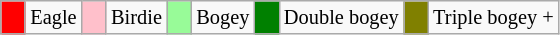<table class="wikitable" span = 50 style="font-size:85%">
<tr>
<td style="background:Red; width:10px;"></td>
<td>Eagle</td>
<td style="background:Pink; width:10px;"></td>
<td>Birdie</td>
<td style="background:PaleGreen; width:10px;"></td>
<td>Bogey</td>
<td style="background:Green; width:10px;"></td>
<td>Double bogey</td>
<td style="background:Olive; width:10px;"></td>
<td>Triple bogey +</td>
</tr>
</table>
